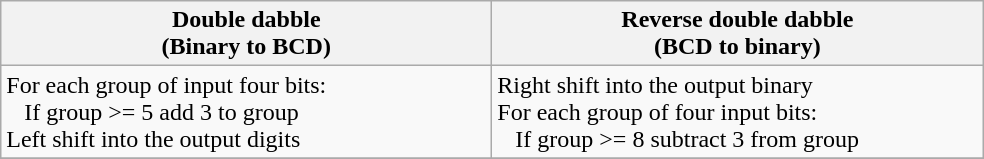<table class="wikitable" style="text-align: left;">
<tr>
<th style="width:20em;">Double dabble<br>(Binary to BCD)</th>
<th style="width:20em;">Reverse double dabble<br>(BCD to binary)</th>
</tr>
<tr>
<td>For each group of input four bits:<br>   If group >= 5 add 3 to group<br>Left shift into the output digits</td>
<td>Right shift into the output binary<br>For each group of four input bits:<br>   If group >= 8 subtract 3 from group</td>
</tr>
<tr>
</tr>
</table>
